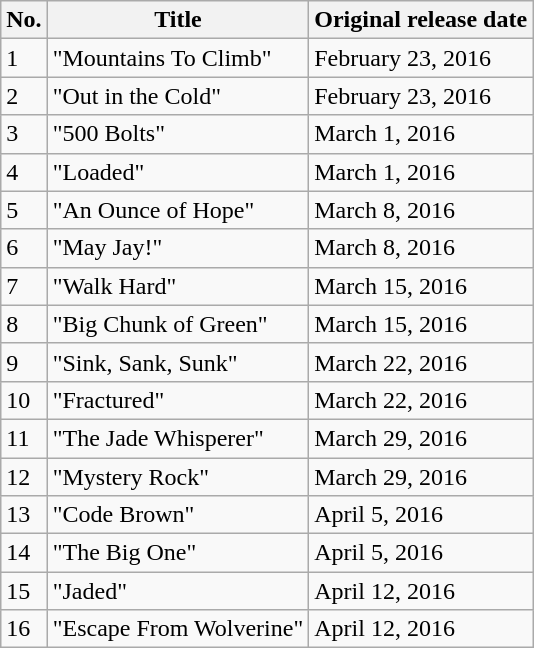<table class="wikitable">
<tr>
<th>No.</th>
<th>Title</th>
<th>Original release date</th>
</tr>
<tr>
<td>1</td>
<td>"Mountains To Climb"</td>
<td>February 23, 2016</td>
</tr>
<tr>
<td>2</td>
<td>"Out in the Cold"</td>
<td>February 23, 2016</td>
</tr>
<tr>
<td>3</td>
<td>"500 Bolts"</td>
<td>March 1, 2016</td>
</tr>
<tr>
<td>4</td>
<td>"Loaded"</td>
<td>March 1, 2016</td>
</tr>
<tr>
<td>5</td>
<td>"An Ounce of Hope"</td>
<td>March 8, 2016</td>
</tr>
<tr>
<td>6</td>
<td>"May Jay!"</td>
<td>March 8, 2016</td>
</tr>
<tr>
<td>7</td>
<td>"Walk Hard"</td>
<td>March 15, 2016</td>
</tr>
<tr>
<td>8</td>
<td>"Big Chunk of Green"</td>
<td>March 15, 2016</td>
</tr>
<tr>
<td>9</td>
<td>"Sink, Sank, Sunk"</td>
<td>March 22, 2016</td>
</tr>
<tr>
<td>10</td>
<td>"Fractured"</td>
<td>March 22, 2016</td>
</tr>
<tr>
<td>11</td>
<td>"The Jade Whisperer"</td>
<td>March 29, 2016</td>
</tr>
<tr>
<td>12</td>
<td>"Mystery Rock"</td>
<td>March 29, 2016</td>
</tr>
<tr>
<td>13</td>
<td>"Code Brown"</td>
<td>April 5, 2016</td>
</tr>
<tr>
<td>14</td>
<td>"The Big One"</td>
<td>April 5, 2016</td>
</tr>
<tr>
<td>15</td>
<td>"Jaded"</td>
<td>April 12, 2016</td>
</tr>
<tr>
<td>16</td>
<td>"Escape From Wolverine"</td>
<td>April 12, 2016</td>
</tr>
</table>
